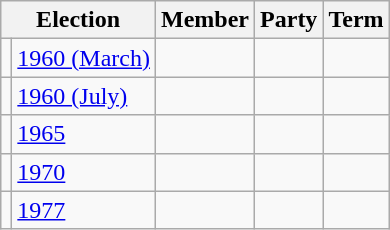<table class="wikitable">
<tr>
<th colspan="2">Election</th>
<th>Member</th>
<th>Party</th>
<th>Term</th>
</tr>
<tr>
<td style="background-color: "></td>
<td><a href='#'>1960 (March)</a></td>
<td></td>
<td></td>
<td></td>
</tr>
<tr>
<td style="background-color: "></td>
<td><a href='#'>1960 (July)</a></td>
<td></td>
<td></td>
<td></td>
</tr>
<tr>
<td style="background-color: "></td>
<td><a href='#'>1965</a></td>
<td></td>
<td></td>
<td></td>
</tr>
<tr>
<td style="background-color: "></td>
<td><a href='#'>1970</a></td>
<td></td>
<td></td>
<td></td>
</tr>
<tr>
<td style="background-color: "></td>
<td><a href='#'>1977</a></td>
<td></td>
<td></td>
<td></td>
</tr>
</table>
